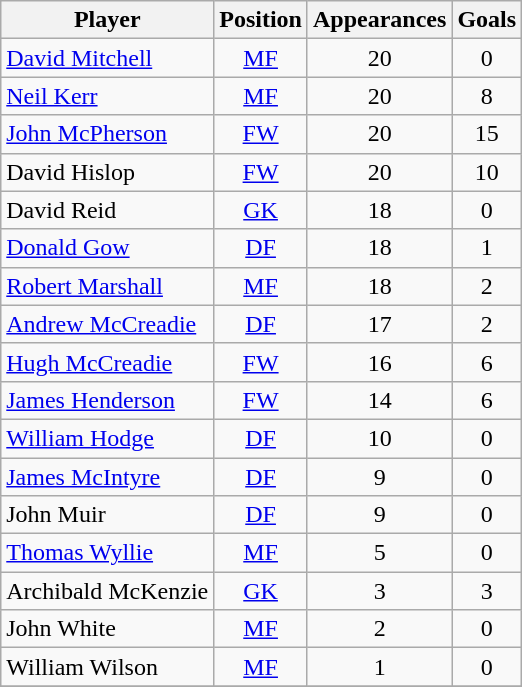<table class="wikitable sortable" style="text-align: center;">
<tr>
<th>Player</th>
<th>Position</th>
<th>Appearances</th>
<th>Goals</th>
</tr>
<tr>
<td align="left"> <a href='#'>David Mitchell</a></td>
<td><a href='#'>MF</a></td>
<td>20</td>
<td>0</td>
</tr>
<tr>
<td align="left"> <a href='#'>Neil Kerr</a></td>
<td><a href='#'>MF</a></td>
<td>20</td>
<td>8</td>
</tr>
<tr>
<td align="left"> <a href='#'>John McPherson</a></td>
<td><a href='#'>FW</a></td>
<td>20</td>
<td>15</td>
</tr>
<tr>
<td align="left"> David Hislop</td>
<td><a href='#'>FW</a></td>
<td>20</td>
<td>10</td>
</tr>
<tr>
<td align="left"> David Reid</td>
<td><a href='#'>GK</a></td>
<td>18</td>
<td>0</td>
</tr>
<tr>
<td align="left"> <a href='#'>Donald Gow</a></td>
<td><a href='#'>DF</a></td>
<td>18</td>
<td>1</td>
</tr>
<tr>
<td align="left"> <a href='#'>Robert Marshall</a></td>
<td><a href='#'>MF</a></td>
<td>18</td>
<td>2</td>
</tr>
<tr>
<td align="left"> <a href='#'>Andrew McCreadie</a></td>
<td><a href='#'>DF</a></td>
<td>17</td>
<td>2</td>
</tr>
<tr>
<td align="left"> <a href='#'>Hugh McCreadie</a></td>
<td><a href='#'>FW</a></td>
<td>16</td>
<td>6</td>
</tr>
<tr>
<td align="left"> <a href='#'>James Henderson</a></td>
<td><a href='#'>FW</a></td>
<td>14</td>
<td>6</td>
</tr>
<tr>
<td align="left"> <a href='#'>William Hodge</a></td>
<td><a href='#'>DF</a></td>
<td>10</td>
<td>0</td>
</tr>
<tr>
<td align="left"> <a href='#'>James McIntyre</a></td>
<td><a href='#'>DF</a></td>
<td>9</td>
<td>0</td>
</tr>
<tr>
<td align="left"> John Muir</td>
<td><a href='#'>DF</a></td>
<td>9</td>
<td>0</td>
</tr>
<tr>
<td align="left"> <a href='#'>Thomas Wyllie</a></td>
<td><a href='#'>MF</a></td>
<td>5</td>
<td>0</td>
</tr>
<tr>
<td align="left"> Archibald McKenzie</td>
<td><a href='#'>GK</a></td>
<td>3</td>
<td>3</td>
</tr>
<tr>
<td align="left"> John White</td>
<td><a href='#'>MF</a></td>
<td>2</td>
<td>0</td>
</tr>
<tr>
<td align="left"> William Wilson</td>
<td><a href='#'>MF</a></td>
<td>1</td>
<td>0</td>
</tr>
<tr>
</tr>
</table>
